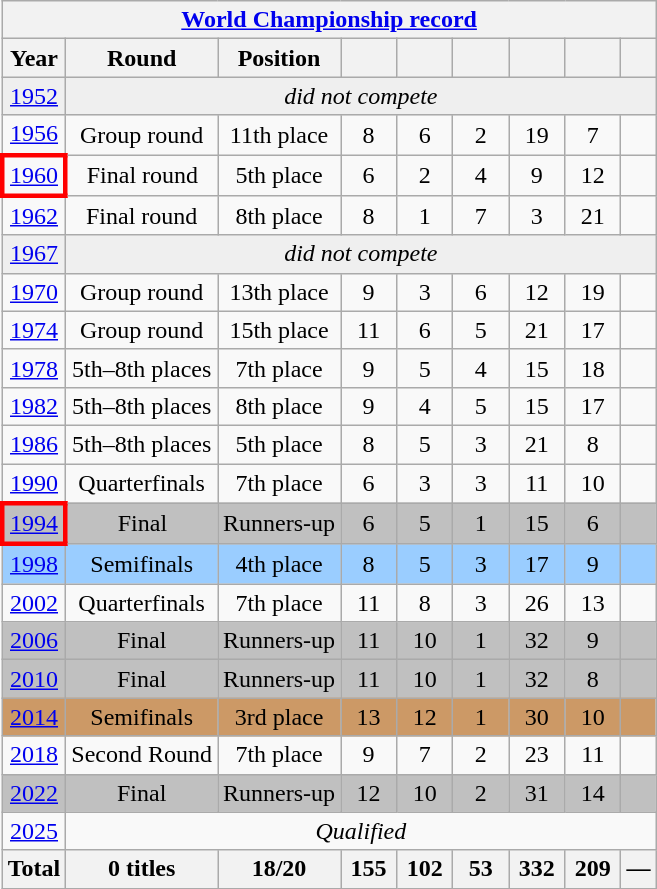<table class="wikitable" style="text-align: center;">
<tr>
<th colspan=9><a href='#'>World Championship record</a></th>
</tr>
<tr>
<th>Year</th>
<th>Round</th>
<th>Position</th>
<th width=30></th>
<th width=30></th>
<th width=30></th>
<th width=30></th>
<th width=30></th>
<th></th>
</tr>
<tr bgcolor="efefef">
<td> <a href='#'>1952</a></td>
<td colspan=8><em>did not compete</em></td>
</tr>
<tr>
<td> <a href='#'>1956</a></td>
<td>Group round</td>
<td>11th place</td>
<td>8</td>
<td>6</td>
<td>2</td>
<td>19</td>
<td>7</td>
<td></td>
</tr>
<tr>
<td style="border: 3px solid red"> <a href='#'>1960</a></td>
<td>Final round</td>
<td>5th place</td>
<td>6</td>
<td>2</td>
<td>4</td>
<td>9</td>
<td>12</td>
<td></td>
</tr>
<tr>
<td> <a href='#'>1962</a></td>
<td>Final round</td>
<td>8th place</td>
<td>8</td>
<td>1</td>
<td>7</td>
<td>3</td>
<td>21</td>
<td></td>
</tr>
<tr bgcolor="efefef">
<td> <a href='#'>1967</a></td>
<td colspan=8><em>did not compete</em></td>
</tr>
<tr>
<td> <a href='#'>1970</a></td>
<td>Group round</td>
<td>13th place</td>
<td>9</td>
<td>3</td>
<td>6</td>
<td>12</td>
<td>19</td>
<td></td>
</tr>
<tr>
<td> <a href='#'>1974</a></td>
<td>Group round</td>
<td>15th place</td>
<td>11</td>
<td>6</td>
<td>5</td>
<td>21</td>
<td>17</td>
<td></td>
</tr>
<tr>
<td> <a href='#'>1978</a></td>
<td>5th–8th places</td>
<td>7th place</td>
<td>9</td>
<td>5</td>
<td>4</td>
<td>15</td>
<td>18</td>
<td></td>
</tr>
<tr>
<td> <a href='#'>1982</a></td>
<td>5th–8th places</td>
<td>8th place</td>
<td>9</td>
<td>4</td>
<td>5</td>
<td>15</td>
<td>17</td>
<td></td>
</tr>
<tr>
<td> <a href='#'>1986</a></td>
<td>5th–8th places</td>
<td>5th place</td>
<td>8</td>
<td>5</td>
<td>3</td>
<td>21</td>
<td>8</td>
<td></td>
</tr>
<tr>
<td> <a href='#'>1990</a></td>
<td>Quarterfinals</td>
<td>7th place</td>
<td>6</td>
<td>3</td>
<td>3</td>
<td>11</td>
<td>10</td>
<td></td>
</tr>
<tr bgcolor=silver>
<td style="border: 3px solid red"> <a href='#'>1994</a></td>
<td>Final</td>
<td>Runners-up</td>
<td>6</td>
<td>5</td>
<td>1</td>
<td>15</td>
<td>6</td>
<td></td>
</tr>
<tr bgcolor=#9acdff>
<td> <a href='#'>1998</a></td>
<td>Semifinals</td>
<td>4th place</td>
<td>8</td>
<td>5</td>
<td>3</td>
<td>17</td>
<td>9</td>
<td></td>
</tr>
<tr>
<td> <a href='#'>2002</a></td>
<td>Quarterfinals</td>
<td>7th place</td>
<td>11</td>
<td>8</td>
<td>3</td>
<td>26</td>
<td>13</td>
<td></td>
</tr>
<tr bgcolor=silver>
<td> <a href='#'>2006</a></td>
<td>Final</td>
<td>Runners-up</td>
<td>11</td>
<td>10</td>
<td>1</td>
<td>32</td>
<td>9</td>
<td></td>
</tr>
<tr bgcolor=silver>
<td> <a href='#'>2010</a></td>
<td>Final</td>
<td>Runners-up</td>
<td>11</td>
<td>10</td>
<td>1</td>
<td>32</td>
<td>8</td>
<td></td>
</tr>
<tr bgcolor=cc9966>
<td> <a href='#'>2014</a></td>
<td>Semifinals</td>
<td>3rd place</td>
<td>13</td>
<td>12</td>
<td>1</td>
<td>30</td>
<td>10</td>
<td></td>
</tr>
<tr>
<td> <a href='#'>2018</a></td>
<td>Second Round</td>
<td>7th place</td>
<td>9</td>
<td>7</td>
<td>2</td>
<td>23</td>
<td>11</td>
<td></td>
</tr>
<tr bgcolor=silver>
<td>  <a href='#'>2022</a></td>
<td>Final</td>
<td>Runners-up</td>
<td>12</td>
<td>10</td>
<td>2</td>
<td>31</td>
<td>14</td>
<td></td>
</tr>
<tr>
<td> <a href='#'>2025</a></td>
<td colspan=8><em>Qualified</em></td>
</tr>
<tr>
<th>Total</th>
<th>0 titles</th>
<th>18/20</th>
<th>155</th>
<th>102</th>
<th>53</th>
<th>332</th>
<th>209</th>
<th>—</th>
</tr>
</table>
